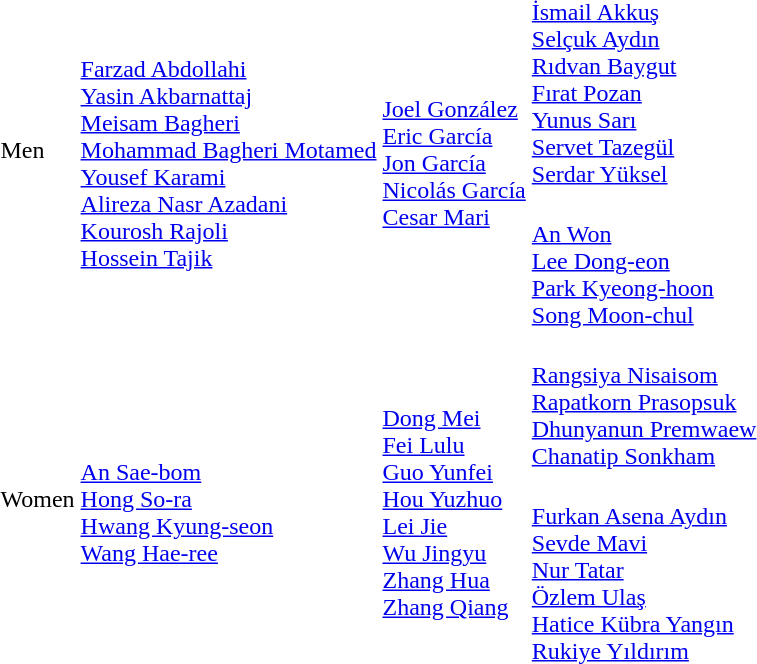<table>
<tr>
<td rowspan=2>Men</td>
<td rowspan=2><br><a href='#'>Farzad Abdollahi</a><br><a href='#'>Yasin Akbarnattaj</a><br><a href='#'>Meisam Bagheri</a><br><a href='#'>Mohammad Bagheri Motamed</a><br><a href='#'>Yousef Karami</a><br><a href='#'>Alireza Nasr Azadani</a><br><a href='#'>Kourosh Rajoli</a><br><a href='#'>Hossein Tajik</a></td>
<td rowspan=2><br><a href='#'>Joel González</a><br><a href='#'>Eric García</a><br><a href='#'>Jon García</a><br><a href='#'>Nicolás García</a><br><a href='#'>Cesar Mari</a></td>
<td><br><a href='#'>İsmail Akkuş</a><br><a href='#'>Selçuk Aydın</a><br><a href='#'>Rıdvan Baygut</a><br><a href='#'>Fırat Pozan</a><br><a href='#'>Yunus Sarı</a><br><a href='#'>Servet Tazegül</a><br><a href='#'>Serdar Yüksel</a></td>
</tr>
<tr>
<td><br><a href='#'>An Won</a><br><a href='#'>Lee Dong-eon</a><br><a href='#'>Park Kyeong-hoon</a><br><a href='#'>Song Moon-chul</a></td>
</tr>
<tr>
<td rowspan=2>Women</td>
<td rowspan=2><br><a href='#'>An Sae-bom</a><br><a href='#'>Hong So-ra</a><br><a href='#'>Hwang Kyung-seon</a><br><a href='#'>Wang Hae-ree</a></td>
<td rowspan=2><br><a href='#'>Dong Mei</a><br><a href='#'>Fei Lulu</a><br><a href='#'>Guo Yunfei</a><br><a href='#'>Hou Yuzhuo</a><br><a href='#'>Lei Jie</a><br><a href='#'>Wu Jingyu</a><br><a href='#'>Zhang Hua</a><br><a href='#'>Zhang Qiang</a></td>
<td><br><a href='#'>Rangsiya Nisaisom</a><br><a href='#'>Rapatkorn Prasopsuk</a><br><a href='#'>Dhunyanun Premwaew</a><br><a href='#'>Chanatip Sonkham</a></td>
</tr>
<tr>
<td><br><a href='#'>Furkan Asena Aydın</a><br><a href='#'>Sevde Mavi</a><br><a href='#'>Nur Tatar</a><br><a href='#'>Özlem Ulaş</a><br><a href='#'>Hatice Kübra Yangın</a><br><a href='#'>Rukiye Yıldırım</a></td>
</tr>
</table>
